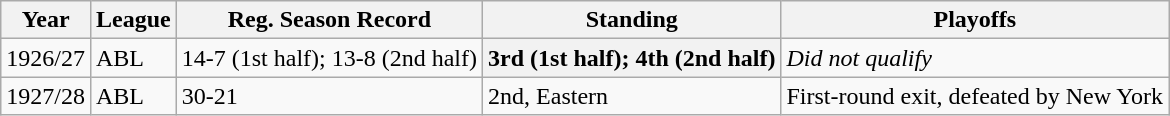<table class="wikitable">
<tr>
<th>Year</th>
<th>League</th>
<th>Reg. Season Record</th>
<th>Standing</th>
<th>Playoffs</th>
</tr>
<tr>
<td>1926/27</td>
<td>ABL</td>
<td>14-7 (1st half); 13-8 (2nd half)</td>
<th>3rd (1st half); 4th (2nd half)</th>
<td><em>Did not qualify</em></td>
</tr>
<tr>
<td>1927/28</td>
<td>ABL</td>
<td>30-21</td>
<td>2nd, Eastern</td>
<td>First-round exit, defeated by New York</td>
</tr>
</table>
